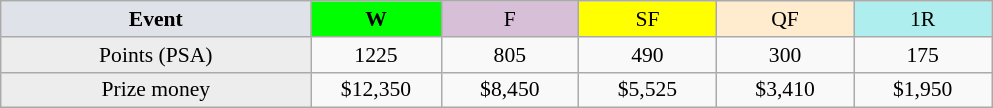<table class=wikitable style=font-size:90%;text-align:center>
<tr>
<td width=200 colspan=1 bgcolor=#dfe2e9><strong>Event</strong></td>
<td width=80 bgcolor=lime><strong>W</strong></td>
<td width=85 bgcolor=#D8BFD8>F</td>
<td width=85 bgcolor=#FFFF00>SF</td>
<td width=85 bgcolor=#ffebcd>QF</td>
<td width=85 bgcolor=#afeeee>1R</td>
</tr>
<tr>
<td bgcolor=#EDEDED>Points (PSA)</td>
<td>1225</td>
<td>805</td>
<td>490</td>
<td>300</td>
<td>175</td>
</tr>
<tr>
<td bgcolor=#EDEDED>Prize money</td>
<td>$12,350</td>
<td>$8,450</td>
<td>$5,525</td>
<td>$3,410</td>
<td>$1,950</td>
</tr>
</table>
